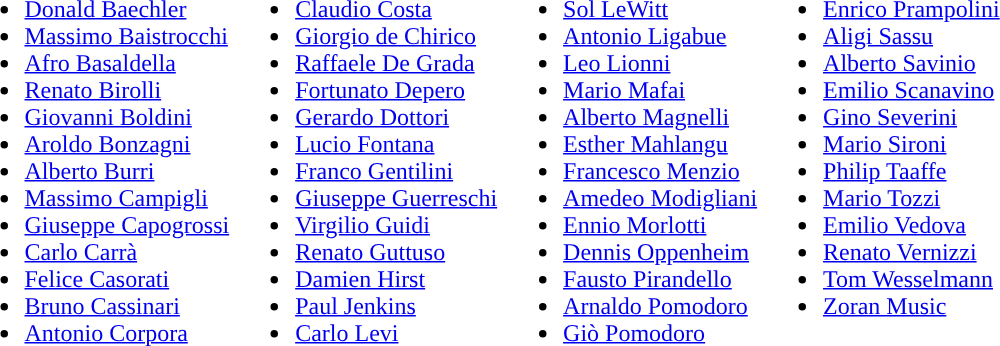<table>
<tr valign="top">
<td style="padding-right"><br><ul><li><a href='#'>Donald Baechler</a></li><li><a href='#'>Massimo Baistrocchi</a></li><li><a href='#'>Afro Basaldella</a></li><li><a href='#'>Renato Birolli</a></li><li><a href='#'>Giovanni Boldini</a></li><li><a href='#'>Aroldo Bonzagni</a></li><li><a href='#'>Alberto Burri</a></li><li><a href='#'>Massimo Campigli</a></li><li><a href='#'>Giuseppe Capogrossi</a></li><li><a href='#'>Carlo Carrà</a></li><li><a href='#'>Felice Casorati</a></li><li><a href='#'>Bruno Cassinari</a></li><li><a href='#'>Antonio Corpora</a></li></ul></td>
<td><br><ul><li><a href='#'>Claudio Costa</a></li><li><a href='#'>Giorgio de Chirico</a></li><li><a href='#'>Raffaele De Grada</a></li><li><a href='#'>Fortunato Depero</a></li><li><a href='#'>Gerardo Dottori</a></li><li><a href='#'>Lucio Fontana</a></li><li><a href='#'>Franco Gentilini</a></li><li><a href='#'>Giuseppe Guerreschi</a></li><li><a href='#'>Virgilio Guidi</a></li><li><a href='#'>Renato Guttuso</a></li><li><a href='#'>Damien Hirst</a></li><li><a href='#'>Paul Jenkins</a></li><li><a href='#'>Carlo Levi</a></li></ul></td>
<td><br><ul><li><a href='#'>Sol LeWitt</a></li><li><a href='#'>Antonio Ligabue</a></li><li><a href='#'>Leo Lionni</a></li><li><a href='#'>Mario Mafai</a></li><li><a href='#'>Alberto Magnelli</a></li><li><a href='#'>Esther Mahlangu</a></li><li><a href='#'>Francesco Menzio</a></li><li><a href='#'>Amedeo Modigliani</a></li><li><a href='#'>Ennio Morlotti</a></li><li><a href='#'>Dennis Oppenheim</a></li><li><a href='#'>Fausto Pirandello</a></li><li><a href='#'>Arnaldo Pomodoro</a></li><li><a href='#'>Giò Pomodoro</a></li></ul></td>
<td><br><ul><li><a href='#'>Enrico Prampolini</a></li><li><a href='#'>Aligi Sassu</a></li><li><a href='#'>Alberto Savinio</a></li><li><a href='#'>Emilio Scanavino</a></li><li><a href='#'>Gino Severini</a></li><li><a href='#'>Mario Sironi</a></li><li><a href='#'>Philip Taaffe</a></li><li><a href='#'>Mario Tozzi</a></li><li><a href='#'>Emilio Vedova</a></li><li><a href='#'>Renato Vernizzi</a></li><li><a href='#'>Tom Wesselmann</a></li><li><a href='#'>Zoran Music</a></li></ul></td>
</tr>
</table>
